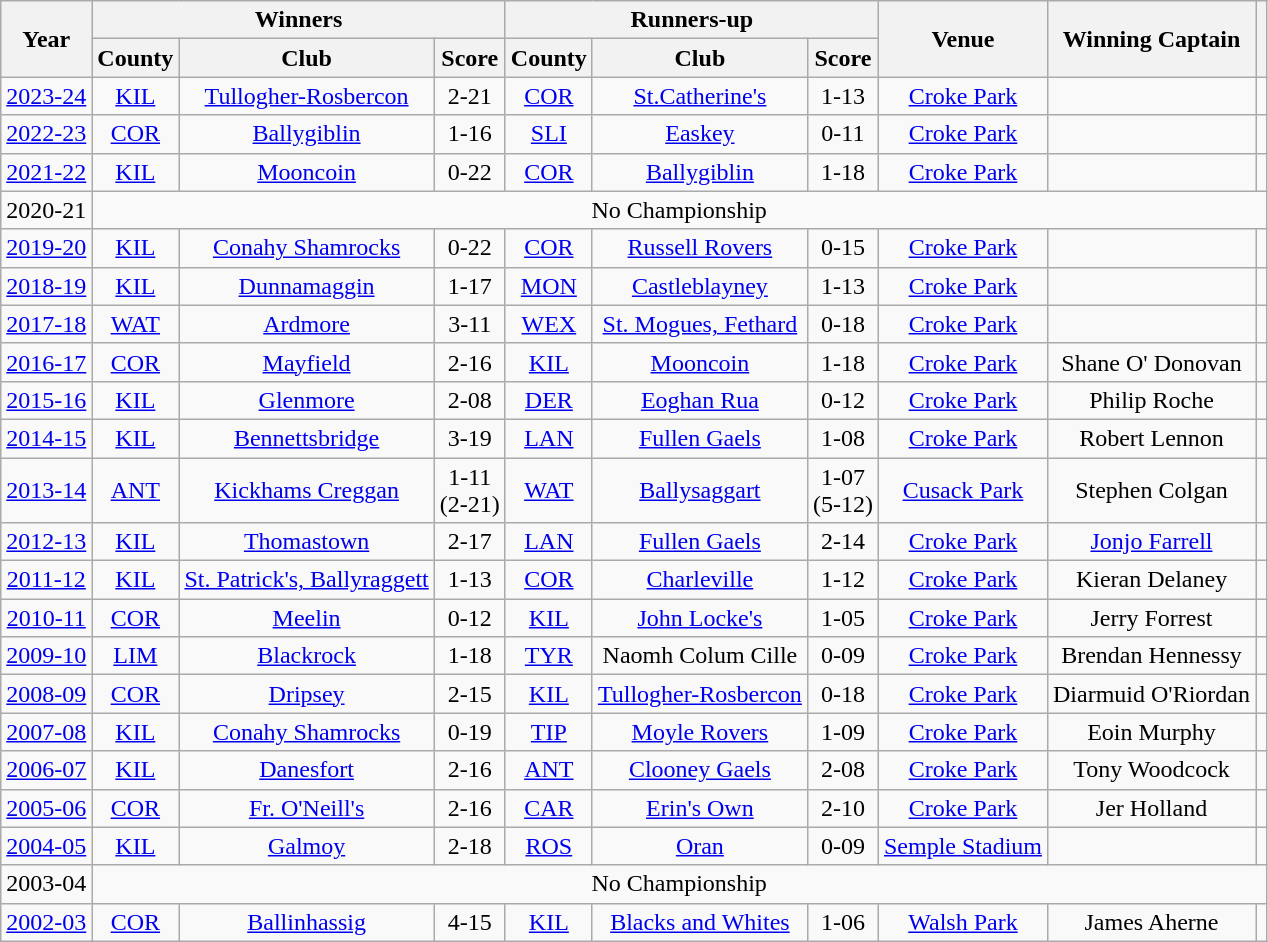<table class="wikitable sortable" style="text-align:center;">
<tr>
<th rowspan="2">Year</th>
<th colspan="3">Winners</th>
<th colspan="3">Runners-up</th>
<th rowspan="2">Venue</th>
<th rowspan="2">Winning Captain</th>
<th rowspan="2"></th>
</tr>
<tr>
<th>County</th>
<th>Club</th>
<th>Score</th>
<th>County</th>
<th>Club</th>
<th>Score</th>
</tr>
<tr>
<td><a href='#'>2023-24</a></td>
<td> <a href='#'>KIL</a></td>
<td><a href='#'>Tullogher-Rosbercon</a></td>
<td>2-21</td>
<td> <a href='#'>COR</a></td>
<td><a href='#'>St.Catherine's</a></td>
<td>1-13</td>
<td><a href='#'>Croke Park</a></td>
<td></td>
<td></td>
</tr>
<tr>
<td><a href='#'>2022-23</a></td>
<td> <a href='#'>COR</a></td>
<td><a href='#'>Ballygiblin</a></td>
<td>1-16</td>
<td> <a href='#'>SLI</a></td>
<td><a href='#'>Easkey</a></td>
<td>0-11</td>
<td><a href='#'>Croke Park</a></td>
<td></td>
<td></td>
</tr>
<tr>
<td><a href='#'>2021-22</a></td>
<td> <a href='#'>KIL</a></td>
<td><a href='#'>Mooncoin</a></td>
<td>0-22</td>
<td> <a href='#'>COR</a></td>
<td><a href='#'>Ballygiblin</a></td>
<td>1-18</td>
<td><a href='#'>Croke Park</a></td>
<td></td>
<td></td>
</tr>
<tr>
<td>2020-21</td>
<td colspan="9">No Championship</td>
</tr>
<tr>
<td><a href='#'>2019-20</a></td>
<td> <a href='#'>KIL</a></td>
<td><a href='#'>Conahy Shamrocks</a></td>
<td>0-22</td>
<td> <a href='#'>COR</a></td>
<td><a href='#'>Russell Rovers</a></td>
<td>0-15</td>
<td><a href='#'>Croke Park</a></td>
<td></td>
<td></td>
</tr>
<tr>
<td><a href='#'>2018-19</a></td>
<td> <a href='#'>KIL</a></td>
<td><a href='#'>Dunnamaggin</a></td>
<td>1-17</td>
<td> <a href='#'>MON</a></td>
<td><a href='#'>Castleblayney</a></td>
<td>1-13</td>
<td><a href='#'>Croke Park</a></td>
<td></td>
<td></td>
</tr>
<tr>
<td><a href='#'>2017-18</a></td>
<td> <a href='#'>WAT</a></td>
<td><a href='#'>Ardmore</a></td>
<td>3-11</td>
<td> <a href='#'>WEX</a></td>
<td><a href='#'>St. Mogues, Fethard</a></td>
<td>0-18</td>
<td><a href='#'>Croke Park</a></td>
<td></td>
<td></td>
</tr>
<tr>
<td><a href='#'>2016-17</a></td>
<td> <a href='#'>COR</a></td>
<td><a href='#'>Mayfield</a></td>
<td>2-16</td>
<td> <a href='#'>KIL</a></td>
<td><a href='#'>Mooncoin</a></td>
<td>1-18</td>
<td><a href='#'>Croke Park</a></td>
<td>Shane O' Donovan</td>
<td></td>
</tr>
<tr>
<td><a href='#'>2015-16</a></td>
<td> <a href='#'>KIL</a></td>
<td><a href='#'>Glenmore</a></td>
<td>2-08</td>
<td> <a href='#'>DER</a></td>
<td><a href='#'>Eoghan Rua</a></td>
<td>0-12</td>
<td><a href='#'>Croke Park</a></td>
<td>Philip Roche</td>
<td></td>
</tr>
<tr>
<td><a href='#'>2014-15</a></td>
<td> <a href='#'>KIL</a></td>
<td><a href='#'>Bennettsbridge</a></td>
<td>3-19</td>
<td> <a href='#'>LAN</a></td>
<td><a href='#'>Fullen Gaels</a></td>
<td>1-08</td>
<td><a href='#'>Croke Park</a></td>
<td>Robert Lennon</td>
<td></td>
</tr>
<tr>
<td><a href='#'>2013-14</a></td>
<td> <a href='#'>ANT</a></td>
<td><a href='#'>Kickhams Creggan</a></td>
<td>1-11<br>(2-21)</td>
<td> <a href='#'>WAT</a></td>
<td><a href='#'>Ballysaggart</a></td>
<td>1-07<br>(5-12)</td>
<td><a href='#'>Cusack Park</a></td>
<td>Stephen Colgan</td>
<td></td>
</tr>
<tr>
<td><a href='#'>2012-13</a></td>
<td> <a href='#'>KIL</a></td>
<td><a href='#'>Thomastown</a></td>
<td>2-17</td>
<td> <a href='#'>LAN</a></td>
<td><a href='#'>Fullen Gaels</a></td>
<td>2-14</td>
<td><a href='#'>Croke Park</a></td>
<td><a href='#'>Jonjo Farrell</a></td>
<td></td>
</tr>
<tr>
<td><a href='#'>2011-12</a></td>
<td> <a href='#'>KIL</a></td>
<td><a href='#'>St. Patrick's, Ballyraggett</a></td>
<td>1-13</td>
<td> <a href='#'>COR</a></td>
<td><a href='#'>Charleville</a></td>
<td>1-12</td>
<td><a href='#'>Croke Park</a></td>
<td>Kieran Delaney</td>
<td></td>
</tr>
<tr>
<td><a href='#'>2010-11</a></td>
<td> <a href='#'>COR</a></td>
<td><a href='#'>Meelin</a></td>
<td>0-12</td>
<td> <a href='#'>KIL</a></td>
<td><a href='#'>John Locke's</a></td>
<td>1-05</td>
<td><a href='#'>Croke Park</a></td>
<td>Jerry Forrest</td>
<td></td>
</tr>
<tr>
<td><a href='#'>2009-10</a></td>
<td> <a href='#'>LIM</a></td>
<td><a href='#'>Blackrock</a></td>
<td>1-18</td>
<td> <a href='#'>TYR</a></td>
<td>Naomh Colum Cille</td>
<td>0-09</td>
<td><a href='#'>Croke Park</a></td>
<td>Brendan Hennessy</td>
<td></td>
</tr>
<tr>
<td><a href='#'>2008-09</a></td>
<td> <a href='#'>COR</a></td>
<td><a href='#'>Dripsey</a></td>
<td>2-15</td>
<td> <a href='#'>KIL</a></td>
<td><a href='#'>Tullogher-Rosbercon</a></td>
<td>0-18</td>
<td><a href='#'>Croke Park</a></td>
<td>Diarmuid O'Riordan</td>
<td></td>
</tr>
<tr>
<td><a href='#'>2007-08</a></td>
<td> <a href='#'>KIL</a></td>
<td><a href='#'>Conahy Shamrocks</a></td>
<td>0-19</td>
<td> <a href='#'>TIP</a></td>
<td><a href='#'>Moyle Rovers</a></td>
<td>1-09</td>
<td><a href='#'>Croke Park</a></td>
<td>Eoin Murphy</td>
<td></td>
</tr>
<tr>
<td><a href='#'>2006-07</a></td>
<td> <a href='#'>KIL</a></td>
<td><a href='#'>Danesfort</a></td>
<td>2-16</td>
<td> <a href='#'>ANT</a></td>
<td><a href='#'>Clooney Gaels</a></td>
<td>2-08</td>
<td><a href='#'>Croke Park</a></td>
<td>Tony Woodcock</td>
<td></td>
</tr>
<tr>
<td><a href='#'>2005-06</a></td>
<td> <a href='#'>COR</a></td>
<td><a href='#'>Fr. O'Neill's</a></td>
<td>2-16</td>
<td> <a href='#'>CAR</a></td>
<td><a href='#'>Erin's Own</a></td>
<td>2-10</td>
<td><a href='#'>Croke Park</a></td>
<td>Jer Holland</td>
<td></td>
</tr>
<tr>
<td><a href='#'>2004-05</a></td>
<td> <a href='#'>KIL</a></td>
<td><a href='#'>Galmoy</a></td>
<td>2-18</td>
<td> <a href='#'>ROS</a></td>
<td><a href='#'>Oran</a></td>
<td>0-09</td>
<td><a href='#'>Semple Stadium</a></td>
<td></td>
<td></td>
</tr>
<tr>
<td>2003-04</td>
<td colspan="9">No Championship</td>
</tr>
<tr>
<td><a href='#'>2002-03</a></td>
<td> <a href='#'>COR</a></td>
<td><a href='#'>Ballinhassig</a></td>
<td>4-15</td>
<td> <a href='#'>KIL</a></td>
<td><a href='#'>Blacks and Whites</a></td>
<td>1-06</td>
<td><a href='#'>Walsh Park</a></td>
<td>James Aherne</td>
<td></td>
</tr>
</table>
